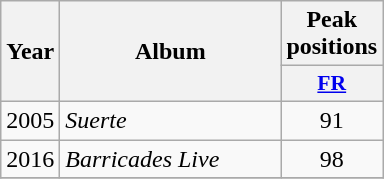<table class="wikitable">
<tr>
<th align="center" rowspan="2" width="10">Year</th>
<th align="center" rowspan="2" width="140">Album</th>
<th align="center" colspan="1" width="20">Peak positions</th>
</tr>
<tr>
<th scope="col" style="width:3em;font-size:90%;"><a href='#'>FR</a><br></th>
</tr>
<tr>
<td style="text-align:center;">2005</td>
<td><em>Suerte</em></td>
<td style="text-align:center;">91</td>
</tr>
<tr>
<td style="text-align:center;">2016</td>
<td><em>Barricades Live</em></td>
<td style="text-align:center;">98</td>
</tr>
<tr>
</tr>
</table>
